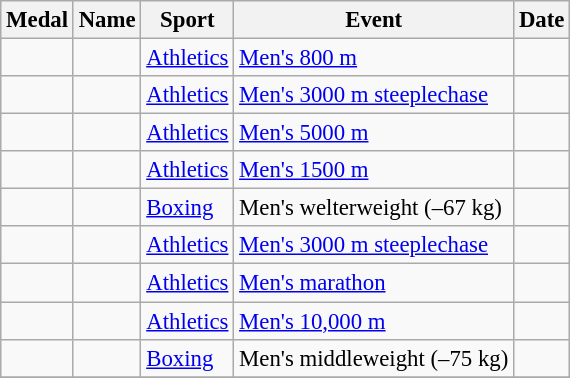<table class="wikitable sortable" style="font-size: 95%;">
<tr>
<th>Medal</th>
<th>Name</th>
<th>Sport</th>
<th>Event</th>
<th>Date</th>
</tr>
<tr>
<td></td>
<td></td>
<td><a href='#'>Athletics</a></td>
<td><a href='#'>Men's 800 m</a></td>
<td></td>
</tr>
<tr>
<td></td>
<td></td>
<td><a href='#'>Athletics</a></td>
<td><a href='#'>Men's 3000 m steeplechase</a></td>
<td></td>
</tr>
<tr>
<td></td>
<td></td>
<td><a href='#'>Athletics</a></td>
<td><a href='#'>Men's 5000 m</a></td>
<td></td>
</tr>
<tr>
<td></td>
<td></td>
<td><a href='#'>Athletics</a></td>
<td><a href='#'>Men's 1500 m</a></td>
<td></td>
</tr>
<tr>
<td></td>
<td></td>
<td><a href='#'>Boxing</a></td>
<td>Men's welterweight (–67 kg)</td>
<td></td>
</tr>
<tr>
<td></td>
<td></td>
<td><a href='#'>Athletics</a></td>
<td><a href='#'>Men's 3000 m steeplechase</a></td>
<td></td>
</tr>
<tr>
<td></td>
<td></td>
<td><a href='#'>Athletics</a></td>
<td><a href='#'>Men's marathon</a></td>
<td></td>
</tr>
<tr>
<td></td>
<td></td>
<td><a href='#'>Athletics</a></td>
<td><a href='#'>Men's 10,000 m</a></td>
<td></td>
</tr>
<tr>
<td></td>
<td></td>
<td><a href='#'>Boxing</a></td>
<td>Men's middleweight (–75 kg)</td>
<td></td>
</tr>
<tr>
</tr>
</table>
